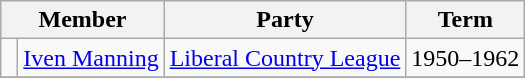<table class="wikitable">
<tr>
<th colspan="2">Member</th>
<th>Party</th>
<th>Term</th>
</tr>
<tr>
<td> </td>
<td><a href='#'>Iven Manning</a></td>
<td><a href='#'>Liberal Country League</a></td>
<td>1950–1962</td>
</tr>
<tr>
</tr>
</table>
